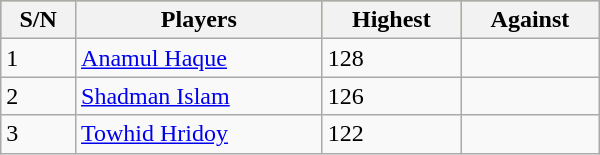<table class="wikitable"  style="width: 400px;">
<tr bgcolor=#bdb76b>
<th>S/N</th>
<th>Players</th>
<th>Highest</th>
<th>Against</th>
</tr>
<tr>
<td>1</td>
<td><a href='#'>Anamul Haque</a></td>
<td>128</td>
<td></td>
</tr>
<tr>
<td>2</td>
<td><a href='#'>Shadman Islam</a></td>
<td>126</td>
<td></td>
</tr>
<tr>
<td>3</td>
<td><a href='#'>Towhid Hridoy</a></td>
<td>122</td>
<td></td>
</tr>
</table>
